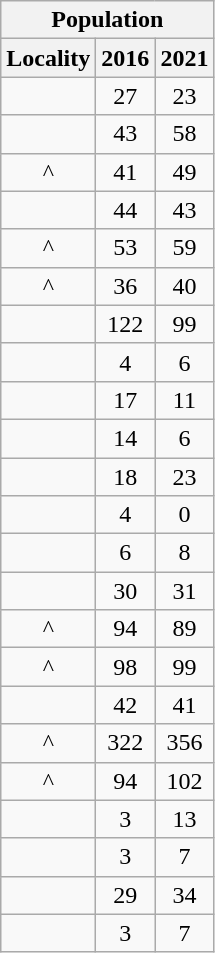<table class="wikitable" style="text-align:center;">
<tr>
<th colspan="3" style="text-align:center;  font-weight:bold">Population</th>
</tr>
<tr>
<th style="text-align:center; background:  font-weight:bold">Locality</th>
<th style="text-align:center; background:  font-weight:bold"><strong>2016</strong></th>
<th style="text-align:center; background:  font-weight:bold"><strong>2021</strong></th>
</tr>
<tr>
<td></td>
<td>27</td>
<td>23</td>
</tr>
<tr>
<td></td>
<td>43</td>
<td>58</td>
</tr>
<tr>
<td>^</td>
<td>41</td>
<td>49</td>
</tr>
<tr>
<td></td>
<td>44</td>
<td>43</td>
</tr>
<tr>
<td>^</td>
<td>53</td>
<td>59</td>
</tr>
<tr>
<td>^</td>
<td>36</td>
<td>40</td>
</tr>
<tr>
<td></td>
<td>122</td>
<td>99</td>
</tr>
<tr>
<td></td>
<td>4</td>
<td>6</td>
</tr>
<tr>
<td></td>
<td>17</td>
<td>11</td>
</tr>
<tr>
<td></td>
<td>14</td>
<td>6</td>
</tr>
<tr>
<td></td>
<td>18</td>
<td>23</td>
</tr>
<tr>
<td></td>
<td>4</td>
<td>0</td>
</tr>
<tr>
<td></td>
<td>6</td>
<td>8</td>
</tr>
<tr>
<td></td>
<td>30</td>
<td>31</td>
</tr>
<tr>
<td>^</td>
<td>94</td>
<td>89</td>
</tr>
<tr>
<td>^</td>
<td>98</td>
<td>99</td>
</tr>
<tr>
<td></td>
<td>42</td>
<td>41</td>
</tr>
<tr>
<td>^</td>
<td>322</td>
<td>356</td>
</tr>
<tr>
<td>^</td>
<td>94</td>
<td>102</td>
</tr>
<tr>
<td></td>
<td>3</td>
<td>13</td>
</tr>
<tr>
<td></td>
<td>3</td>
<td>7</td>
</tr>
<tr>
<td></td>
<td>29</td>
<td>34</td>
</tr>
<tr>
<td></td>
<td>3</td>
<td>7</td>
</tr>
</table>
